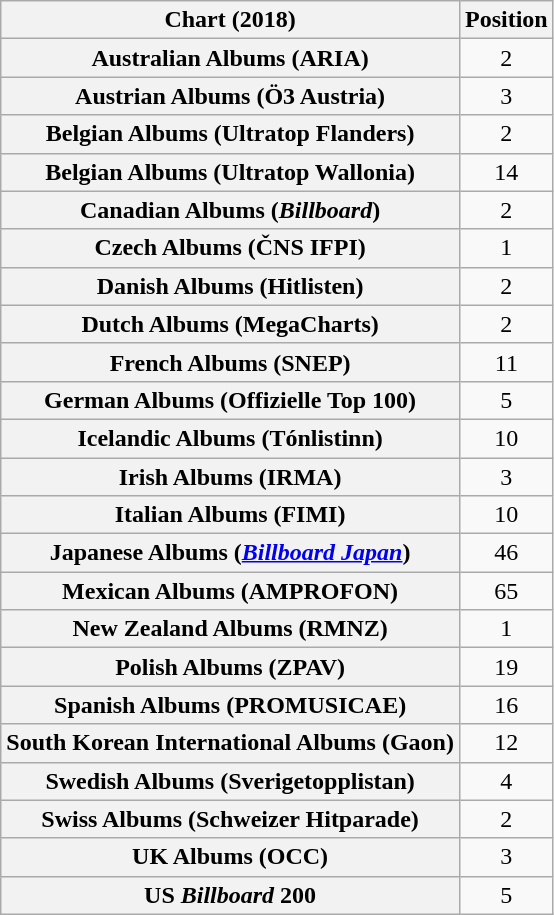<table class="wikitable sortable plainrowheaders" style="text-align:center">
<tr>
<th scope="col">Chart (2018)</th>
<th scope="col">Position</th>
</tr>
<tr>
<th scope="row">Australian Albums (ARIA)</th>
<td>2</td>
</tr>
<tr>
<th scope="row">Austrian Albums (Ö3 Austria)</th>
<td>3</td>
</tr>
<tr>
<th scope="row">Belgian Albums (Ultratop Flanders)</th>
<td>2</td>
</tr>
<tr>
<th scope="row">Belgian Albums (Ultratop Wallonia)</th>
<td>14</td>
</tr>
<tr>
<th scope="row">Canadian Albums (<em>Billboard</em>)</th>
<td>2</td>
</tr>
<tr>
<th scope="row">Czech Albums (ČNS IFPI)</th>
<td>1</td>
</tr>
<tr>
<th scope="row">Danish Albums (Hitlisten)</th>
<td>2</td>
</tr>
<tr>
<th scope="row">Dutch Albums (MegaCharts)</th>
<td>2</td>
</tr>
<tr>
<th scope="row">French Albums (SNEP)</th>
<td>11</td>
</tr>
<tr>
<th scope="row">German Albums (Offizielle Top 100)</th>
<td>5</td>
</tr>
<tr>
<th scope="row">Icelandic Albums (Tónlistinn)</th>
<td>10</td>
</tr>
<tr>
<th scope="row">Irish Albums (IRMA)</th>
<td>3</td>
</tr>
<tr>
<th scope="row">Italian Albums (FIMI)</th>
<td>10</td>
</tr>
<tr>
<th scope="row">Japanese Albums (<em><a href='#'>Billboard Japan</a></em>)</th>
<td>46</td>
</tr>
<tr>
<th scope="row">Mexican Albums (AMPROFON)</th>
<td>65</td>
</tr>
<tr>
<th scope="row">New Zealand Albums (RMNZ)</th>
<td>1</td>
</tr>
<tr>
<th scope="row">Polish Albums (ZPAV)</th>
<td>19</td>
</tr>
<tr>
<th scope="row">Spanish Albums (PROMUSICAE)</th>
<td>16</td>
</tr>
<tr>
<th scope="row">South Korean International Albums (Gaon)</th>
<td>12</td>
</tr>
<tr>
<th scope="row">Swedish Albums (Sverigetopplistan)</th>
<td>4</td>
</tr>
<tr>
<th scope="row">Swiss Albums (Schweizer Hitparade)</th>
<td>2</td>
</tr>
<tr>
<th scope="row">UK Albums (OCC)</th>
<td>3</td>
</tr>
<tr>
<th scope="row">US <em>Billboard</em> 200</th>
<td>5</td>
</tr>
</table>
